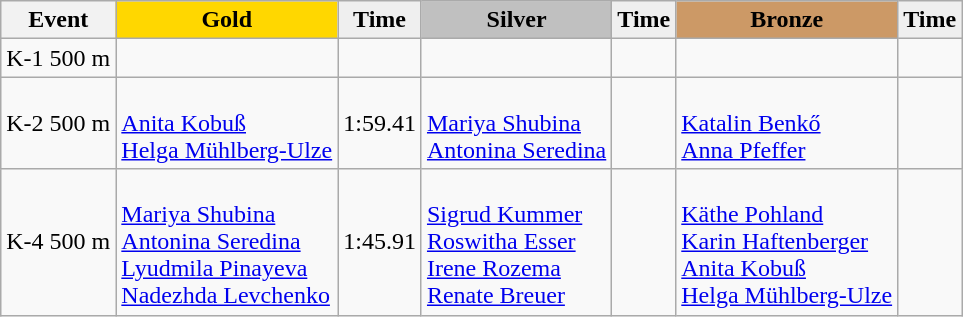<table class="wikitable">
<tr>
<th>Event</th>
<td align=center bgcolor="gold"><strong>Gold</strong></td>
<td align=center bgcolor="EFEFEF"><strong>Time</strong></td>
<td align=center bgcolor="silver"><strong>Silver</strong></td>
<td align=center bgcolor="EFEFEF"><strong>Time</strong></td>
<td align=center bgcolor="CC9966"><strong>Bronze</strong></td>
<td align=center bgcolor="EFEFEF"><strong>Time</strong></td>
</tr>
<tr>
<td>K-1 500 m</td>
<td></td>
<td></td>
<td></td>
<td></td>
<td></td>
<td></td>
</tr>
<tr>
<td>K-2 500 m</td>
<td><br><a href='#'>Anita Kobuß</a><br><a href='#'>Helga Mühlberg-Ulze</a></td>
<td>1:59.41</td>
<td><br><a href='#'>Mariya Shubina</a><br><a href='#'>Antonina Seredina</a></td>
<td></td>
<td><br><a href='#'>Katalin Benkő</a><br><a href='#'>Anna Pfeffer</a></td>
<td></td>
</tr>
<tr>
<td>K-4 500 m</td>
<td><br><a href='#'>Mariya Shubina</a><br><a href='#'>Antonina Seredina</a><br><a href='#'>Lyudmila Pinayeva</a><br><a href='#'>Nadezhda Levchenko</a></td>
<td>1:45.91</td>
<td><br><a href='#'>Sigrud Kummer</a><br><a href='#'>Roswitha Esser</a><br><a href='#'>Irene Rozema</a><br><a href='#'>Renate Breuer</a></td>
<td></td>
<td><br><a href='#'>Käthe Pohland</a><br><a href='#'>Karin Haftenberger</a><br><a href='#'>Anita Kobuß</a><br><a href='#'>Helga Mühlberg-Ulze</a></td>
<td></td>
</tr>
</table>
